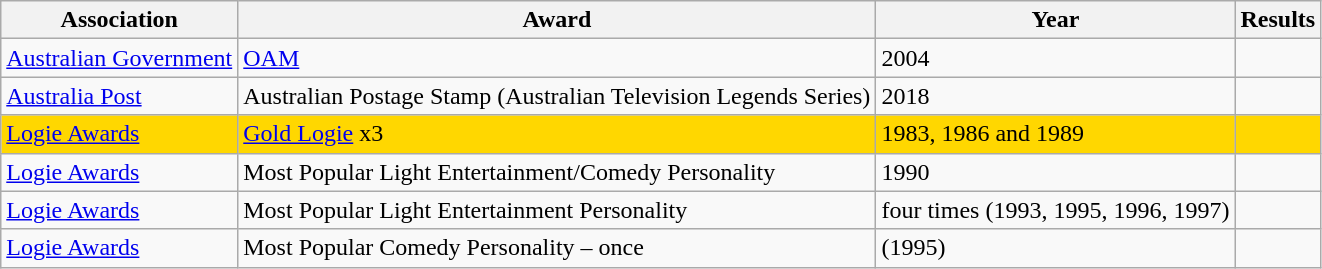<table class="wikitable">
<tr>
<th>Association</th>
<th>Award</th>
<th>Year</th>
<th>Results</th>
</tr>
<tr>
<td><a href='#'>Australian Government</a></td>
<td><a href='#'>OAM</a></td>
<td>2004</td>
<td></td>
</tr>
<tr>
<td><a href='#'>Australia Post</a></td>
<td>Australian Postage Stamp (Australian Television Legends Series)</td>
<td>2018</td>
<td></td>
</tr>
<tr bgcolor=gold>
<td><a href='#'>Logie Awards</a></td>
<td><a href='#'>Gold Logie</a> x3</td>
<td>1983, 1986 and 1989</td>
<td></td>
</tr>
<tr>
<td><a href='#'>Logie Awards</a></td>
<td>Most Popular Light Entertainment/Comedy Personality</td>
<td>1990</td>
<td></td>
</tr>
<tr>
<td><a href='#'>Logie Awards</a></td>
<td>Most Popular Light Entertainment Personality</td>
<td>four times (1993, 1995, 1996, 1997)</td>
<td></td>
</tr>
<tr>
<td><a href='#'>Logie Awards</a></td>
<td>Most Popular Comedy Personality – once</td>
<td>(1995)</td>
<td></td>
</tr>
</table>
